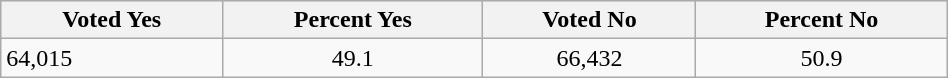<table class="wikitable" width="50%">
<tr bgcolor="#eeeeee">
<th>Voted Yes</th>
<th>Percent Yes</th>
<th>Voted No</th>
<th>Percent No</th>
</tr>
<tr align="center">
<td align="left">64,015</td>
<td>49.1</td>
<td>66,432</td>
<td>50.9</td>
</tr>
</table>
